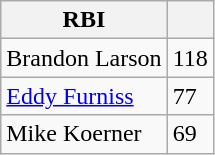<table class="wikitable">
<tr>
<th>RBI</th>
<th></th>
</tr>
<tr>
<td>Brandon Larson</td>
<td>118</td>
</tr>
<tr>
<td><a href='#'>Eddy Furniss</a></td>
<td>77</td>
</tr>
<tr>
<td>Mike Koerner</td>
<td>69</td>
</tr>
</table>
